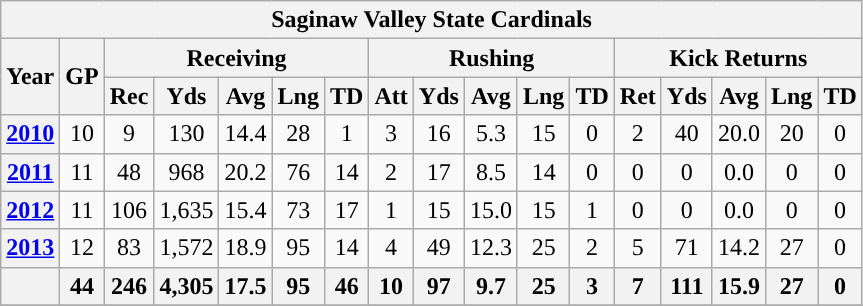<table class="wikitable" style="text-align: center;">
<tr>
<th colspan="17"><strong>Saginaw Valley State Cardinals</strong></th>
</tr>
<tr>
<th rowspan="2">Year</th>
<th rowspan="2">GP</th>
<th colspan="5">Receiving</th>
<th colspan="5">Rushing</th>
<th colspan="5">Kick Returns</th>
</tr>
<tr>
<th>Rec</th>
<th>Yds</th>
<th>Avg</th>
<th>Lng</th>
<th>TD</th>
<th>Att</th>
<th>Yds</th>
<th>Avg</th>
<th>Lng</th>
<th>TD</th>
<th>Ret</th>
<th>Yds</th>
<th>Avg</th>
<th>Lng</th>
<th>TD</th>
</tr>
<tr>
<th><a href='#'>2010</a></th>
<td>10</td>
<td>9</td>
<td>130</td>
<td>14.4</td>
<td>28</td>
<td>1</td>
<td>3</td>
<td>16</td>
<td>5.3</td>
<td>15</td>
<td>0</td>
<td>2</td>
<td>40</td>
<td>20.0</td>
<td>20</td>
<td>0</td>
</tr>
<tr>
<th><a href='#'>2011</a></th>
<td>11</td>
<td>48</td>
<td>968</td>
<td>20.2</td>
<td>76</td>
<td>14</td>
<td>2</td>
<td>17</td>
<td>8.5</td>
<td>14</td>
<td>0</td>
<td>0</td>
<td>0</td>
<td>0.0</td>
<td>0</td>
<td>0</td>
</tr>
<tr>
<th><a href='#'>2012</a></th>
<td>11</td>
<td>106</td>
<td>1,635</td>
<td>15.4</td>
<td>73</td>
<td>17</td>
<td>1</td>
<td>15</td>
<td>15.0</td>
<td>15</td>
<td>1</td>
<td>0</td>
<td>0</td>
<td>0.0</td>
<td>0</td>
<td>0</td>
</tr>
<tr>
<th><a href='#'>2013</a></th>
<td>12</td>
<td>83</td>
<td>1,572</td>
<td>18.9</td>
<td>95</td>
<td>14</td>
<td>4</td>
<td>49</td>
<td>12.3</td>
<td>25</td>
<td>2</td>
<td>5</td>
<td>71</td>
<td>14.2</td>
<td>27</td>
<td>0</td>
</tr>
<tr>
<th> </th>
<th>44</th>
<th>246</th>
<th>4,305</th>
<th>17.5</th>
<th>95</th>
<th>46</th>
<th>10</th>
<th>97</th>
<th>9.7</th>
<th>25</th>
<th>3</th>
<th>7</th>
<th>111</th>
<th>15.9</th>
<th>27</th>
<th>0</th>
</tr>
<tr>
</tr>
</table>
